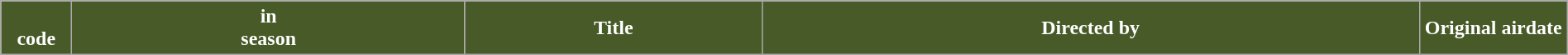<table class="wikitable plainrowheaders" style="width:100%; margin:auto;">
<tr>
<th style="background-color:#475A27; color: #ffffff; width:50px;"><br>code</th>
<th style="background-color:#475A27; color: #ffffff;"> in<br>season</th>
<th style="background-color:#475A27; color: #ffffff;">Title</th>
<th style="background-color:#475A27; color: #ffffff;">Directed by</th>
<th style="background-color:#475A27; color: #ffffff; width:112px;">Original airdate<br>













</th>
</tr>
</table>
